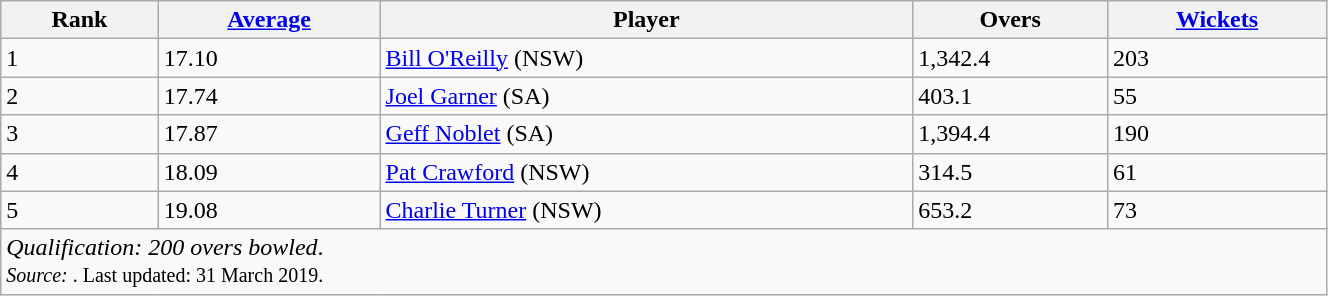<table class="wikitable" style="width:70%;">
<tr>
<th>Rank</th>
<th><a href='#'>Average</a></th>
<th>Player</th>
<th>Overs</th>
<th><a href='#'>Wickets</a></th>
</tr>
<tr>
<td>1</td>
<td>17.10</td>
<td><a href='#'>Bill O'Reilly</a> (NSW)</td>
<td>1,342.4</td>
<td>203</td>
</tr>
<tr>
<td>2</td>
<td>17.74</td>
<td><a href='#'>Joel Garner</a> (SA)</td>
<td>403.1</td>
<td>55</td>
</tr>
<tr>
<td>3</td>
<td>17.87</td>
<td><a href='#'>Geff Noblet</a> (SA)</td>
<td>1,394.4</td>
<td>190</td>
</tr>
<tr>
<td>4</td>
<td>18.09</td>
<td><a href='#'>Pat Crawford</a> (NSW)</td>
<td>314.5</td>
<td>61</td>
</tr>
<tr>
<td>5</td>
<td>19.08</td>
<td><a href='#'>Charlie Turner</a> (NSW)</td>
<td>653.2</td>
<td>73</td>
</tr>
<tr>
<td colspan=5><em>Qualification: 200 overs bowled</em>.<br><small><em>Source: </em>. Last updated: 31 March 2019.</small></td>
</tr>
</table>
